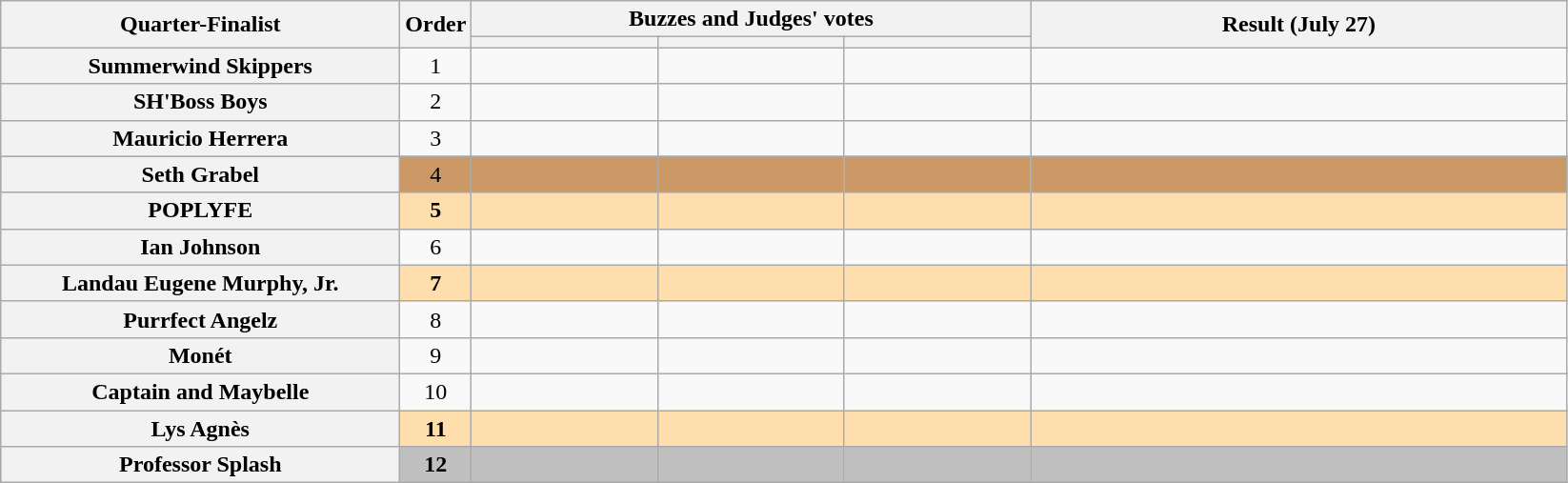<table class="wikitable plainrowheaders sortable" style="text-align:center;">
<tr>
<th scope="col" rowspan="2" class="unsortable" style="width:17em;">Quarter-Finalist</th>
<th scope="col" rowspan="2" style="width:1em;">Order</th>
<th scope="col" colspan="3" class="unsortable" style="width:24em;">Buzzes and Judges' votes</th>
<th scope="col" rowspan="2" style="width:23em;">Result (July 27)</th>
</tr>
<tr>
<th scope="col" class="unsortable" style="width:6em;"></th>
<th scope="col" class="unsortable" style="width:6em;"></th>
<th scope="col" class="unsortable" style="width:6em;"></th>
</tr>
<tr>
<th scope="row">Summerwind Skippers</th>
<td>1</td>
<td style="text-align:center;"></td>
<td style="text-align:center;"></td>
<td style="text-align:center;"></td>
<td></td>
</tr>
<tr>
<th scope="row">SH'Boss Boys</th>
<td>2</td>
<td style="text-align:center;"></td>
<td style="text-align:center;"></td>
<td style="text-align:center;"></td>
<td></td>
</tr>
<tr>
<th scope="row">Mauricio Herrera</th>
<td>3</td>
<td style="text-align:center;"></td>
<td style="text-align:center;"></td>
<td style="text-align:center;"></td>
<td></td>
</tr>
<tr style="background:#c96;">
<th scope="row">Seth Grabel</th>
<td>4</td>
<td style="text-align:center;"></td>
<td style="text-align:center;"></td>
<td style="text-align:center;"></td>
<td></td>
</tr>
<tr style="background:NavajoWhite;">
<th scope="row"><strong>POPLYFE</strong></th>
<td><strong>5</strong></td>
<td style="text-align:center;"></td>
<td style="text-align:center;"></td>
<td style="text-align:center;"></td>
<td><strong></strong></td>
</tr>
<tr>
<th scope="row">Ian Johnson</th>
<td>6</td>
<td style="text-align:center;"></td>
<td style="text-align:center;"></td>
<td style="text-align:center;"></td>
<td></td>
</tr>
<tr style="background:NavajoWhite;">
<th scope="row"><strong>Landau Eugene Murphy, Jr.</strong></th>
<td><strong>7</strong></td>
<td style="text-align:center;"></td>
<td style="text-align:center;"></td>
<td style="text-align:center;"></td>
<td><strong></strong></td>
</tr>
<tr>
<th scope="row">Purrfect Angelz</th>
<td>8</td>
<td style="text-align:center;"></td>
<td style="text-align:center;"></td>
<td style="text-align:center;"></td>
<td></td>
</tr>
<tr>
<th scope="row">Monét</th>
<td>9</td>
<td style="text-align:center;"></td>
<td style="text-align:center;"></td>
<td style="text-align:center;"></td>
<td></td>
</tr>
<tr>
<th scope="row">Captain and Maybelle</th>
<td>10</td>
<td style="text-align:center;"></td>
<td style="text-align:center;"></td>
<td style="text-align:center;"></td>
<td></td>
</tr>
<tr style="background:NavajoWhite;">
<th scope="row"><strong>Lys Agnès</strong></th>
<td><strong>11</strong></td>
<td style="text-align:center;"></td>
<td style="text-align:center;"></td>
<td style="text-align:center;"></td>
<td><strong></strong></td>
</tr>
<tr style="background:Silver;">
<th scope="row"><strong>Professor Splash</strong></th>
<td><strong>12</strong></td>
<td style="text-align:center;"></td>
<td style="text-align:center;"></td>
<td style="text-align:center;"></td>
<td><strong></strong></td>
</tr>
</table>
